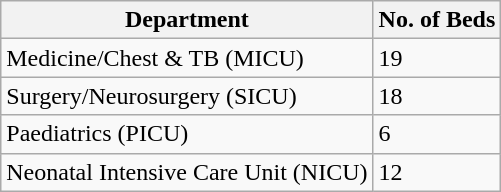<table class="wikitable">
<tr>
<th>Department</th>
<th>No. of Beds</th>
</tr>
<tr>
<td>Medicine/Chest & TB (MICU)</td>
<td>19</td>
</tr>
<tr>
<td>Surgery/Neurosurgery (SICU)</td>
<td>18</td>
</tr>
<tr>
<td>Paediatrics (PICU)</td>
<td>6</td>
</tr>
<tr>
<td>Neonatal Intensive Care Unit (NICU)</td>
<td>12</td>
</tr>
</table>
